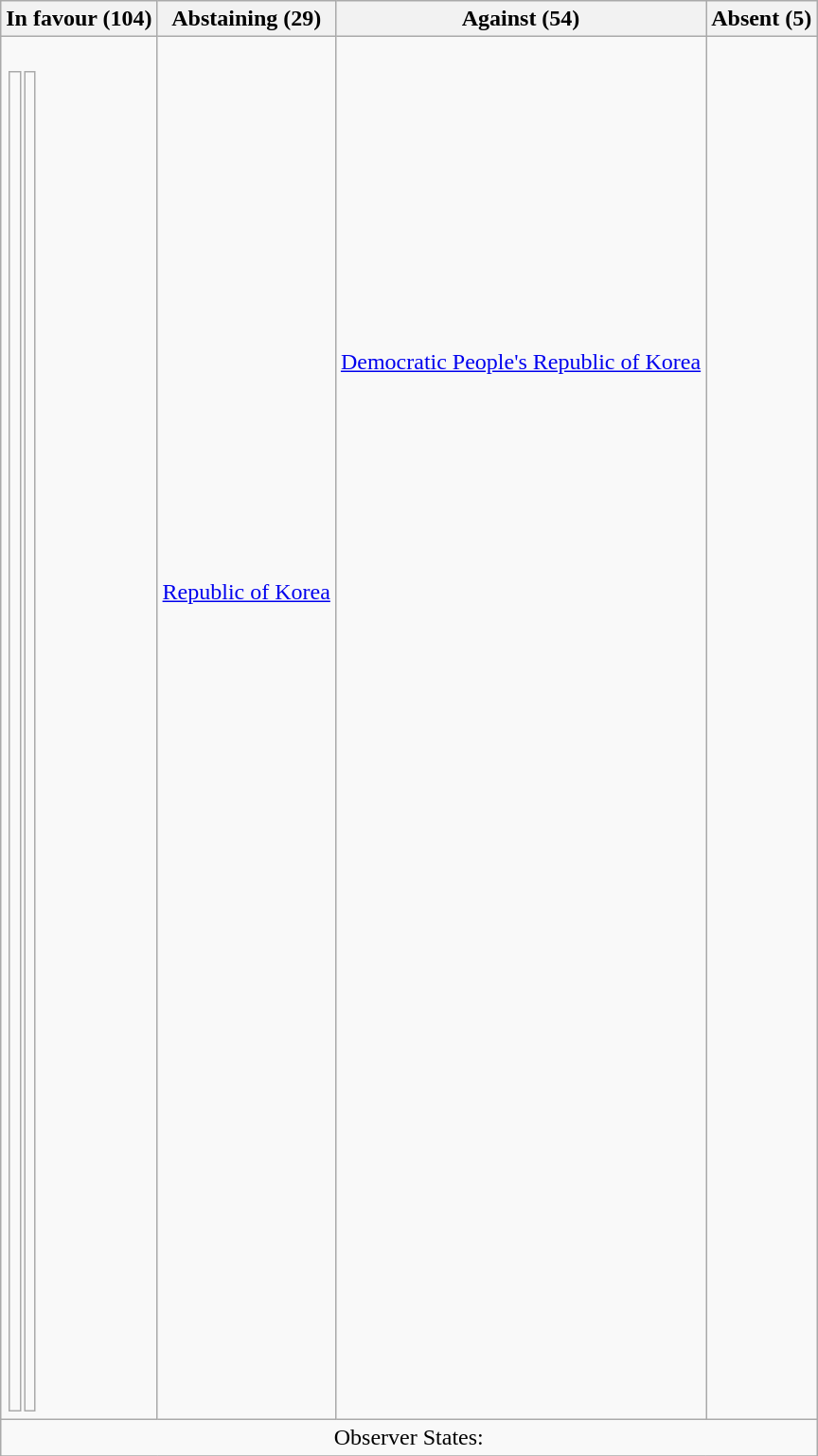<table class="wikitable">
<tr>
<th><strong>In favour (104)</strong><br></th>
<th><strong>Abstaining (29)</strong></th>
<th><strong>Against (54)</strong></th>
<th><strong>Absent (5)</strong></th>
</tr>
<tr style="vertical-align: top;">
<td><br><table>
<tr style="vertical-align: top;">
<td><br><br><br><br><br><br><br><br><br><br><br><br><br><br><br><br><br><br><br><br><br><br><br><br><br><br><br><br><br><br><br><br><br><br><br><br><br><br><br><br><br><br><br><br><br><br><br><br><br><br><br><br></td>
<td><br><br><br><br><br><br><br><br><br><br><br><br><br><br><br><br><br><br><br><br><br><br><br><br><br><br><br><br><br><br><br><br><br><br><br><br><br><br><br><br><br><br><br><br><br><br><br><br><br><br></td>
</tr>
</table>
</td>
<td><br><br><br><br><br><br><br><br><br><br><br><br><br><br><br><br><br><br><br><br><br> <a href='#'>Republic of Korea</a><br><br><br><br><br><br><br></td>
<td><br><br><br><br><br><br><br><br><br><br><br><br> <a href='#'>Democratic People's Republic of Korea</a><br><br><br><br><br><br><br><br><br><br><br><br><br><br><br><br><br><br><br><br><br><br><br><br><br><br><br><br><br><br><br><br><br><br><br><br><br><br><br><br><br></td>
<td><br><br><br><br></td>
</tr>
<tr style="text-align: center;">
<td colspan=4>Observer States: </td>
</tr>
<tr>
</tr>
</table>
